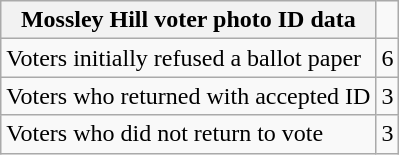<table class="wikitable">
<tr>
<th>Mossley Hill voter photo ID data</th>
</tr>
<tr>
<td style="text-align:left">Voters initially refused a ballot paper</td>
<td style="text-align:center">6</td>
</tr>
<tr>
<td style="text-align:left">Voters who returned with accepted ID</td>
<td style="text-align:center">3</td>
</tr>
<tr>
<td style="text-align:left">Voters who did not return to vote</td>
<td style="text-align:center">3</td>
</tr>
</table>
